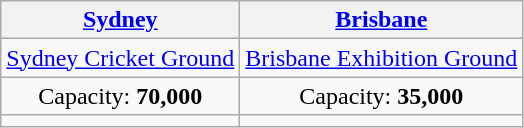<table class="wikitable" style="text-align:center">
<tr>
<th><a href='#'>Sydney</a></th>
<th><a href='#'>Brisbane</a></th>
</tr>
<tr>
<td><a href='#'>Sydney Cricket Ground</a></td>
<td><a href='#'>Brisbane Exhibition Ground</a></td>
</tr>
<tr>
<td>Capacity: <strong>70,000</strong></td>
<td>Capacity: <strong>35,000</strong></td>
</tr>
<tr>
<td></td>
<td></td>
</tr>
</table>
